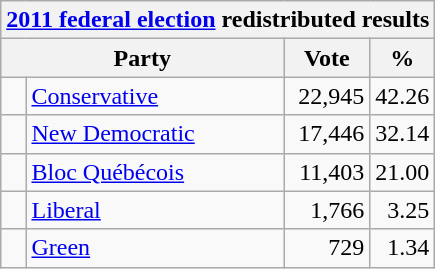<table class="wikitable">
<tr>
<th colspan="4"><a href='#'>2011 federal election</a> redistributed results</th>
</tr>
<tr>
<th bgcolor="#DDDDFF" width="130px" colspan="2">Party</th>
<th bgcolor="#DDDDFF" width="50px">Vote</th>
<th bgcolor="#DDDDFF" width="30px">%</th>
</tr>
<tr>
<td> </td>
<td><a href='#'>Conservative</a></td>
<td align=right>22,945</td>
<td align=right>42.26</td>
</tr>
<tr>
<td> </td>
<td><a href='#'>New Democratic</a></td>
<td align=right>17,446</td>
<td align=right>32.14</td>
</tr>
<tr>
<td> </td>
<td><a href='#'>Bloc Québécois</a></td>
<td align=right>11,403</td>
<td align=right>21.00</td>
</tr>
<tr>
<td> </td>
<td><a href='#'>Liberal</a></td>
<td align=right>1,766</td>
<td align=right>3.25</td>
</tr>
<tr>
<td> </td>
<td><a href='#'>Green</a></td>
<td align=right>729</td>
<td align=right>1.34</td>
</tr>
</table>
